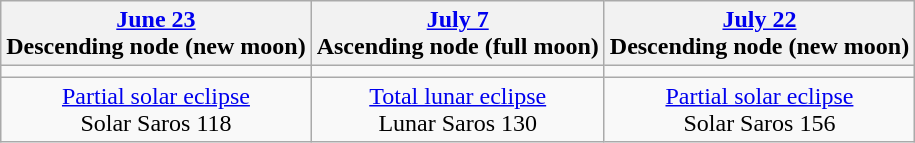<table class="wikitable">
<tr>
<th><a href='#'>June 23</a><br>Descending node (new moon)<br></th>
<th><a href='#'>July 7</a><br>Ascending node (full moon)<br></th>
<th><a href='#'>July 22</a><br>Descending node (new moon)<br></th>
</tr>
<tr>
<td></td>
<td></td>
<td></td>
</tr>
<tr align=center>
<td><a href='#'>Partial solar eclipse</a><br>Solar Saros 118</td>
<td><a href='#'>Total lunar eclipse</a><br>Lunar Saros 130</td>
<td><a href='#'>Partial solar eclipse</a><br>Solar Saros 156</td>
</tr>
</table>
